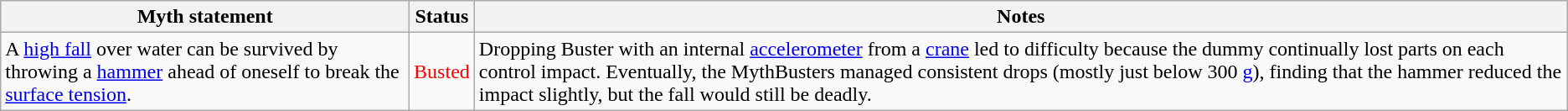<table class="wikitable plainrowheaders">
<tr>
<th>Myth statement</th>
<th>Status</th>
<th>Notes</th>
</tr>
<tr>
<td>A <a href='#'>high fall</a> over water can be survived by throwing a <a href='#'>hammer</a> ahead of oneself to break the <a href='#'>surface tension</a>.</td>
<td style="color:red">Busted</td>
<td>Dropping Buster with an internal <a href='#'>accelerometer</a> from a <a href='#'>crane</a> led to difficulty because the dummy continually lost parts on each control impact. Eventually, the MythBusters managed consistent drops (mostly just below 300 <a href='#'>g</a>), finding that the hammer reduced the impact slightly, but the  fall would still be deadly.</td>
</tr>
</table>
